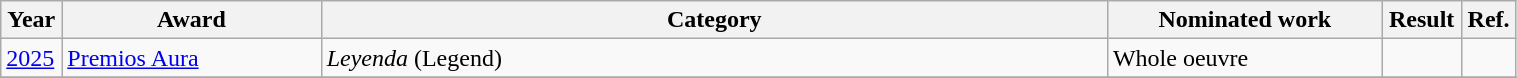<table class="wikitable" width="80%">
<tr>
<th width="10">Year</th>
<th width="160">Award</th>
<th width="500">Category</th>
<th width="170">Nominated work</th>
<th width="30">Result</th>
<th width="10">Ref.</th>
</tr>
<tr>
<td><a href='#'>2025</a></td>
<td><a href='#'>Premios Aura</a></td>
<td><em>Leyenda</em> (Legend)</td>
<td>Whole oeuvre</td>
<td></td>
<td></td>
</tr>
<tr>
</tr>
</table>
